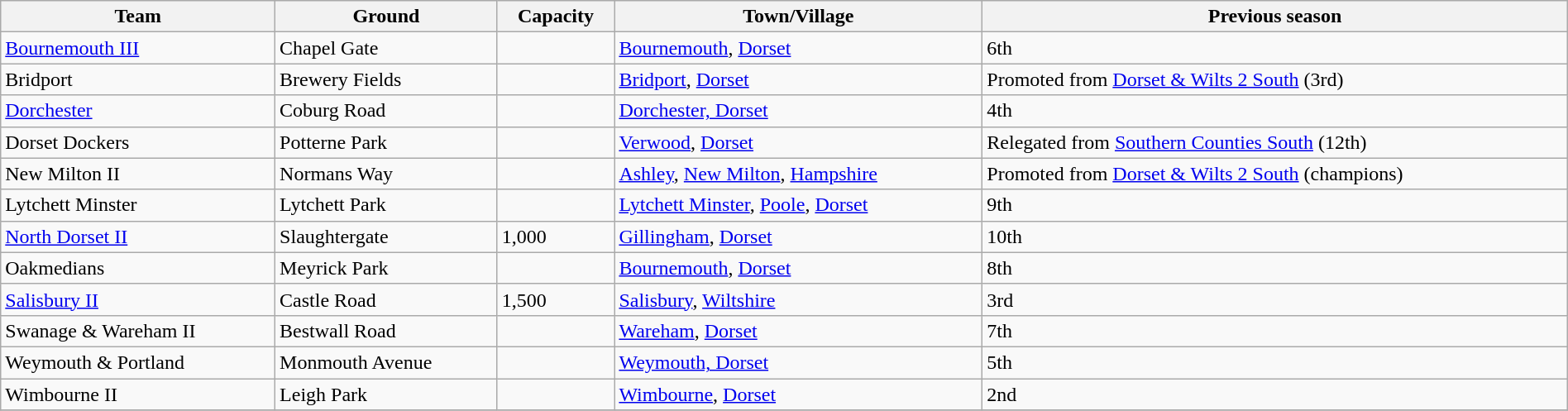<table class="wikitable sortable" width=100%>
<tr>
<th>Team</th>
<th>Ground</th>
<th>Capacity</th>
<th>Town/Village</th>
<th>Previous season</th>
</tr>
<tr>
<td><a href='#'>Bournemouth III</a></td>
<td>Chapel Gate</td>
<td></td>
<td><a href='#'>Bournemouth</a>, <a href='#'>Dorset</a></td>
<td>6th</td>
</tr>
<tr>
<td>Bridport</td>
<td>Brewery Fields</td>
<td></td>
<td><a href='#'>Bridport</a>, <a href='#'>Dorset</a></td>
<td>Promoted from <a href='#'>Dorset & Wilts 2 South</a> (3rd)</td>
</tr>
<tr>
<td><a href='#'>Dorchester</a></td>
<td>Coburg Road</td>
<td></td>
<td><a href='#'>Dorchester, Dorset</a></td>
<td>4th</td>
</tr>
<tr>
<td>Dorset Dockers</td>
<td>Potterne Park</td>
<td></td>
<td><a href='#'>Verwood</a>, <a href='#'>Dorset</a></td>
<td>Relegated from <a href='#'>Southern Counties South</a> (12th)</td>
</tr>
<tr>
<td>New Milton II</td>
<td>Normans Way</td>
<td></td>
<td><a href='#'>Ashley</a>, <a href='#'>New Milton</a>, <a href='#'>Hampshire</a></td>
<td>Promoted from <a href='#'>Dorset & Wilts 2 South</a> (champions)</td>
</tr>
<tr>
<td>Lytchett Minster</td>
<td>Lytchett Park</td>
<td></td>
<td><a href='#'>Lytchett Minster</a>, <a href='#'>Poole</a>, <a href='#'>Dorset</a></td>
<td>9th</td>
</tr>
<tr>
<td><a href='#'>North Dorset II</a></td>
<td>Slaughtergate</td>
<td>1,000</td>
<td><a href='#'>Gillingham</a>, <a href='#'>Dorset</a></td>
<td>10th</td>
</tr>
<tr>
<td>Oakmedians</td>
<td>Meyrick Park</td>
<td></td>
<td><a href='#'>Bournemouth</a>, <a href='#'>Dorset</a></td>
<td>8th</td>
</tr>
<tr>
<td><a href='#'>Salisbury II</a></td>
<td>Castle Road</td>
<td>1,500</td>
<td><a href='#'>Salisbury</a>, <a href='#'>Wiltshire</a></td>
<td>3rd</td>
</tr>
<tr>
<td>Swanage & Wareham II</td>
<td>Bestwall Road</td>
<td></td>
<td><a href='#'>Wareham</a>, <a href='#'>Dorset</a></td>
<td>7th</td>
</tr>
<tr>
<td>Weymouth & Portland</td>
<td>Monmouth Avenue</td>
<td></td>
<td><a href='#'>Weymouth, Dorset</a></td>
<td>5th</td>
</tr>
<tr>
<td>Wimbourne II</td>
<td>Leigh Park</td>
<td></td>
<td><a href='#'>Wimbourne</a>, <a href='#'>Dorset</a></td>
<td>2nd</td>
</tr>
<tr>
</tr>
</table>
